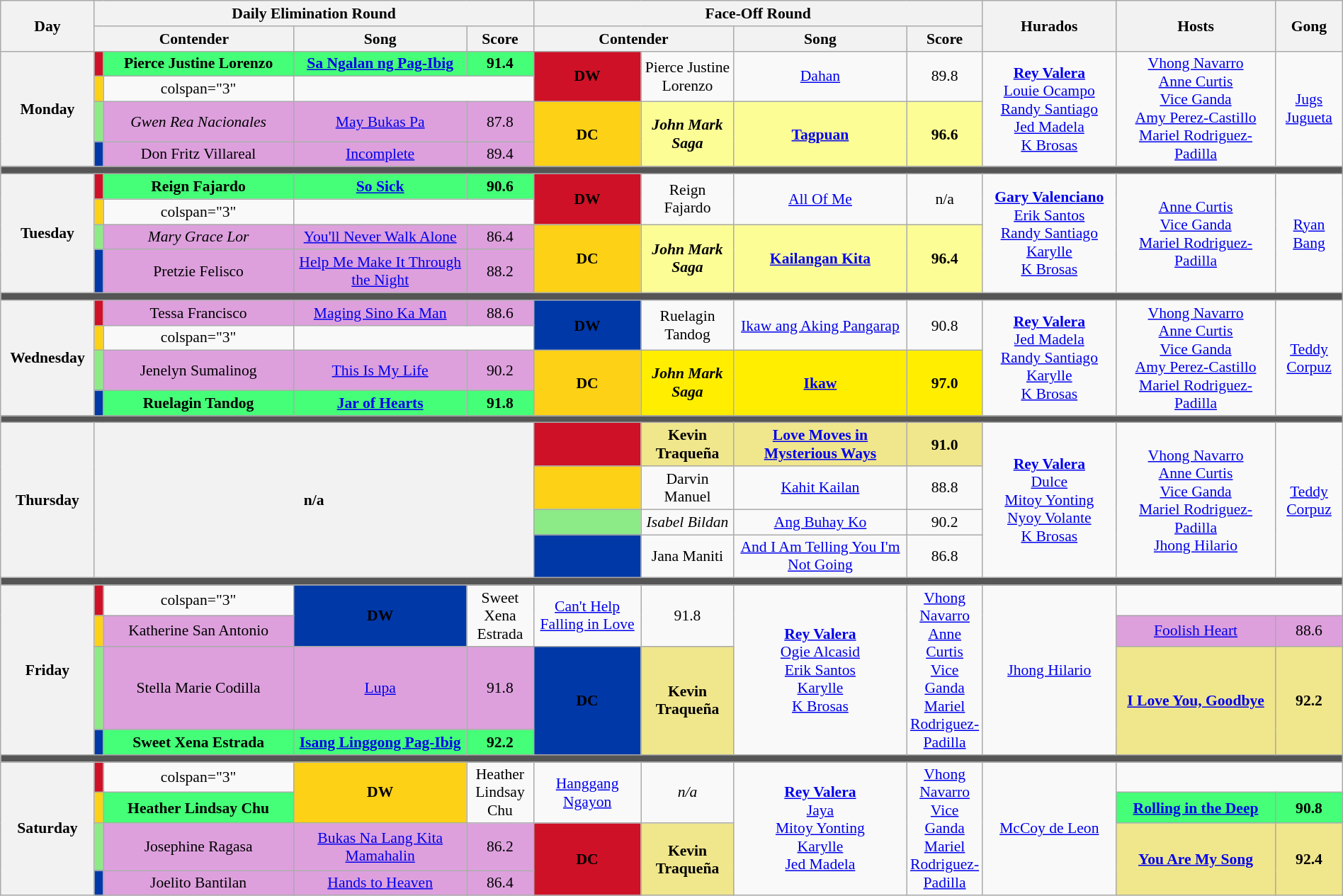<table class="wikitable mw-collapsible mw-collapsed" style="text-align:center; font-size:90%; width:100%;">
<tr>
<th rowspan="2" width="07%">Day</th>
<th colspan="4">Daily Elimination Round</th>
<th colspan="4">Face-Off Round</th>
<th rowspan="2" width="10%">Hurados</th>
<th rowspan="2" width="12%">Hosts</th>
<th rowspan="2" width="05%">Gong</th>
</tr>
<tr>
<th width="15%"  colspan=2>Contender</th>
<th width="13%">Song</th>
<th width="05%">Score</th>
<th width="15%"  colspan=2>Contender</th>
<th width="13%">Song</th>
<th width="05%">Score</th>
</tr>
<tr>
<th rowspan="4">Monday<br><small></small></th>
<th style="background-color:#CE1126;"></th>
<td style="background:#44ff77;"><strong>Pierce Justine Lorenzo</strong></td>
<td style="background:#44ff77;"><strong><a href='#'>Sa Ngalan ng Pag-Ibig</a></strong></td>
<td style="background:#44ff77;"><strong>91.4</strong></td>
<th rowspan="2" style="background-color:#CE1126;">DW</th>
<td rowspan="2">Pierce Justine Lorenzo</td>
<td rowspan="2"><a href='#'>Dahan</a></td>
<td rowspan="2">89.8</td>
<td rowspan="4"><strong><a href='#'>Rey Valera</a></strong><br><a href='#'>Louie Ocampo</a><br><a href='#'>Randy Santiago</a><br><a href='#'>Jed Madela</a><br><a href='#'>K Brosas</a></td>
<td rowspan="4"><a href='#'>Vhong Navarro</a><br><a href='#'>Anne Curtis</a><br><a href='#'>Vice Ganda</a><br><a href='#'>Amy Perez-Castillo</a><br><a href='#'>Mariel Rodriguez-Padilla</a></td>
<td rowspan="4"><a href='#'>Jugs Jugueta</a></td>
</tr>
<tr>
<th style="background-color:#FCD116;"></th>
<td>colspan="3" </td>
</tr>
<tr>
<th style="background-color:#8deb87;"></th>
<td style="background:Plum;"><em>Gwen Rea Nacionales</em></td>
<td style="background:Plum;"><a href='#'>May Bukas Pa</a></td>
<td style="background:Plum;">87.8</td>
<th rowspan="2" style="background-color:#FCD116;">DC</th>
<td rowspan="2" style="background:#FDFD96;"><strong><em>John Mark Saga</em></strong></td>
<td rowspan="2" style="background:#FDFD96;"><strong><a href='#'>Tagpuan</a></strong></td>
<td rowspan="2" style="background:#FDFD96;"><strong>96.6</strong></td>
</tr>
<tr>
<th style="background-color:#0038A8;"></th>
<td style="background:Plum;">Don Fritz Villareal</td>
<td style="background:Plum;"><a href='#'>Incomplete</a></td>
<td style="background:Plum;">89.4</td>
</tr>
<tr>
<th colspan="12" style="background:#555;"></th>
</tr>
<tr>
<th rowspan="4">Tuesday<br><small></small></th>
<th style="background-color:#CE1126;"></th>
<td style="background:#44ff77;"><strong>Reign Fajardo</strong></td>
<td style="background:#44ff77;"><strong><a href='#'>So Sick</a></strong></td>
<td style="background:#44ff77;"><strong>90.6</strong></td>
<th rowspan="2" style="background-color:#CE1126;">DW</th>
<td rowspan="2">Reign Fajardo</td>
<td rowspan="2"><a href='#'>All Of Me</a></td>
<td rowspan="2">n/a</td>
<td rowspan="4"><strong><a href='#'>Gary Valenciano</a></strong><br><a href='#'>Erik Santos</a><br><a href='#'>Randy Santiago</a><br><a href='#'>Karylle</a><br><a href='#'>K Brosas</a></td>
<td rowspan="4"><a href='#'>Anne Curtis</a><br><a href='#'>Vice Ganda</a><br><a href='#'>Mariel Rodriguez-Padilla</a></td>
<td rowspan="4"><a href='#'>Ryan Bang</a></td>
</tr>
<tr>
<th style="background-color:#FCD116;"></th>
<td>colspan="3" </td>
</tr>
<tr>
<th style="background-color:#8deb87;"></th>
<td style="background:Plum;"><em>Mary Grace Lor</em></td>
<td style="background:Plum;"><a href='#'>You'll Never Walk Alone</a></td>
<td style="background:Plum;">86.4</td>
<th rowspan="2" style="background-color:#FCD116;">DC</th>
<td rowspan="2" style="background:#FDFD96;"><strong><em>John Mark Saga</em></strong></td>
<td rowspan="2" style="background:#FDFD96;"><strong><a href='#'>Kailangan Kita</a></strong></td>
<td rowspan="2" style="background:#FDFD96;"><strong>96.4</strong></td>
</tr>
<tr>
<th style="background-color:#0038A8;"></th>
<td style="background:Plum;">Pretzie Felisco</td>
<td style="background:Plum;"><a href='#'>Help Me Make It Through the Night</a></td>
<td style="background:Plum;">88.2</td>
</tr>
<tr>
<th colspan="12" style="background:#555;"></th>
</tr>
<tr>
<th rowspan="4">Wednesday<br><small></small></th>
<th style="background-color:#CE1126;"></th>
<td style="background:Plum;">Tessa Francisco</td>
<td style="background:Plum;"><a href='#'>Maging Sino Ka Man</a></td>
<td style="background:Plum;">88.6</td>
<th rowspan="2" style="background-color:#0038A8;">DW</th>
<td rowspan="2">Ruelagin Tandog</td>
<td rowspan="2"><a href='#'>Ikaw ang Aking Pangarap</a></td>
<td rowspan="2">90.8</td>
<td rowspan="4"><strong><a href='#'>Rey Valera</a></strong><br><a href='#'>Jed Madela</a><br><a href='#'>Randy Santiago</a><br><a href='#'>Karylle</a><br><a href='#'>K Brosas</a></td>
<td rowspan="4"><a href='#'>Vhong Navarro</a><br><a href='#'>Anne Curtis</a><br><a href='#'>Vice Ganda</a><br><a href='#'>Amy Perez-Castillo</a><br><a href='#'>Mariel Rodriguez-Padilla</a></td>
<td rowspan="4"><a href='#'>Teddy Corpuz</a></td>
</tr>
<tr>
<th style="background-color:#FCD116;"></th>
<td>colspan="3" </td>
</tr>
<tr>
<th style="background-color:#8deb87;"></th>
<td style="background:Plum;">Jenelyn Sumalinog</td>
<td style="background:Plum;"><a href='#'>This Is My Life</a></td>
<td style="background:Plum;">90.2</td>
<th rowspan="2" style="background-color:#FCD116;">DC</th>
<td rowspan="2" style="background:#Ffee00"><strong><em>John Mark Saga</em></strong></td>
<td rowspan="2" style="background:#Ffee00"><strong><a href='#'>Ikaw</a></strong></td>
<td rowspan="2" style="background:#Ffee00"><strong>97.0</strong></td>
</tr>
<tr>
<th style="background-color:#0038A8;"></th>
<td style="background:#44ff77;"><strong>Ruelagin Tandog</strong></td>
<td style="background:#44ff77;"><strong><a href='#'>Jar of Hearts</a></strong></td>
<td style="background:#44ff77;"><strong>91.8</strong></td>
</tr>
<tr>
<th colspan="12" style="background:#555;"></th>
</tr>
<tr>
<th rowspan="4">Thursday<br><small></small></th>
<th colspan="4" rowspan="4">n/a</th>
<th style="background-color:#CE1126;"></th>
<td style="background:Khaki;"><strong>Kevin Traqueña</strong></td>
<td style="background:Khaki;"><strong><a href='#'>Love Moves in Mysterious Ways</a></strong></td>
<td style="background:Khaki;"><strong>91.0</strong></td>
<td rowspan="4"><strong><a href='#'>Rey Valera</a></strong><br><a href='#'>Dulce</a><br><a href='#'>Mitoy Yonting</a><br><a href='#'>Nyoy Volante</a><br><a href='#'>K Brosas</a></td>
<td rowspan="4"><a href='#'>Vhong Navarro</a><br><a href='#'>Anne Curtis</a><br><a href='#'>Vice Ganda</a><br><a href='#'>Mariel Rodriguez-Padilla</a><br><a href='#'>Jhong Hilario</a></td>
<td rowspan="4"><a href='#'>Teddy Corpuz</a></td>
</tr>
<tr>
<th style="background-color:#FCD116;"></th>
<td>Darvin Manuel</td>
<td><a href='#'>Kahit Kailan</a></td>
<td>88.8</td>
</tr>
<tr>
<th style="background-color:#8deb87;"></th>
<td><em>Isabel Bildan</em></td>
<td><a href='#'>Ang Buhay Ko</a></td>
<td>90.2</td>
</tr>
<tr>
<th style="background-color:#0038A8;"></th>
<td>Jana Maniti</td>
<td><a href='#'>And I Am Telling You I'm Not Going</a></td>
<td>86.8</td>
</tr>
<tr>
<th colspan="12" style="background:#555;"></th>
</tr>
<tr>
<th rowspan="4">Friday<br><small></small></th>
<th style="background-color:#CE1126;"></th>
<td>colspan="3" </td>
<th rowspan="2" style="background-color:#0038A8;">DW</th>
<td rowspan="2">Sweet Xena Estrada</td>
<td rowspan="2"><a href='#'>Can't Help Falling in Love</a></td>
<td rowspan="2">91.8</td>
<td rowspan="4"><strong><a href='#'>Rey Valera</a></strong><br><a href='#'>Ogie Alcasid</a><br><a href='#'>Erik Santos</a><br><a href='#'>Karylle</a><br><a href='#'>K Brosas</a></td>
<td rowspan="4"><a href='#'>Vhong Navarro</a><br><a href='#'>Anne Curtis</a><br><a href='#'>Vice Ganda</a><br><a href='#'>Mariel Rodriguez-Padilla</a></td>
<td rowspan="4"><a href='#'>Jhong Hilario</a></td>
</tr>
<tr>
<th style="background-color:#FCD116;"></th>
<td style="background:Plum;">Katherine San Antonio</td>
<td style="background:Plum;"><a href='#'>Foolish Heart</a></td>
<td style="background:Plum;">88.6</td>
</tr>
<tr>
<th style="background-color:#8deb87;"></th>
<td style="background:Plum;">Stella Marie Codilla</td>
<td style="background:Plum;"><a href='#'>Lupa</a></td>
<td style="background:Plum;">91.8</td>
<th rowspan="2" style="background-color:#0038A8;">DC</th>
<td rowspan="2" style="background:Khaki;"><strong>Kevin Traqueña</strong></td>
<td rowspan="2" style="background:Khaki;"><strong><a href='#'>I Love You, Goodbye</a></strong></td>
<td rowspan="2" style="background:Khaki;"><strong>92.2</strong></td>
</tr>
<tr>
<th style="background-color:#0038A8;"></th>
<td style="background:#44ff77;"><strong>Sweet Xena Estrada</strong></td>
<td style="background:#44ff77;"><strong><a href='#'>Isang Linggong Pag-Ibig</a></strong></td>
<td style="background:#44ff77;"><strong>92.2</strong></td>
</tr>
<tr>
<th colspan="12" style="background:#555;"></th>
</tr>
<tr>
<th rowspan="4">Saturday<br><small></small></th>
<th style="background-color:#CE1126;"></th>
<td>colspan="3" </td>
<th rowspan="2" style="background-color:#FCD116;">DW</th>
<td rowspan="2">Heather Lindsay Chu</td>
<td rowspan="2"><a href='#'>Hanggang Ngayon</a></td>
<td rowspan="2"><em>n/a</em></td>
<td rowspan="4"><strong><a href='#'>Rey Valera</a></strong><br><a href='#'>Jaya</a><br><a href='#'>Mitoy Yonting</a><br><a href='#'>Karylle</a><br><a href='#'>Jed Madela</a></td>
<td rowspan="4"><a href='#'>Vhong Navarro</a><br><a href='#'>Vice Ganda</a><br><a href='#'>Mariel Rodriguez-Padilla</a></td>
<td rowspan="4"><a href='#'>McCoy de Leon</a></td>
</tr>
<tr>
<th style="background-color:#FCD116;"></th>
<td style="background:#44ff77;"><strong>Heather Lindsay Chu</strong></td>
<td style="background:#44ff77;"><strong><a href='#'>Rolling in the Deep</a></strong></td>
<td style="background:#44ff77;"><strong>90.8</strong></td>
</tr>
<tr>
<th style="background-color:#8deb87;"></th>
<td style="background:Plum;">Josephine Ragasa</td>
<td style="background:Plum;"><a href='#'>Bukas Na Lang Kita Mamahalin</a></td>
<td style="background:Plum;">86.2</td>
<th rowspan="2" style="background-color:#CE1126;">DC</th>
<td rowspan="2" style="background:Khaki;"><strong>Kevin Traqueña</strong></td>
<td rowspan="2" style="background:Khaki;"><strong><a href='#'>You Are My Song</a></strong></td>
<td rowspan="2" style="background:Khaki;"><strong>92.4</strong></td>
</tr>
<tr>
<th style="background-color:#0038A8;"></th>
<td style="background:Plum;">Joelito Bantilan</td>
<td style="background:Plum;"><a href='#'>Hands to Heaven</a></td>
<td style="background:Plum;">86.4</td>
</tr>
</table>
